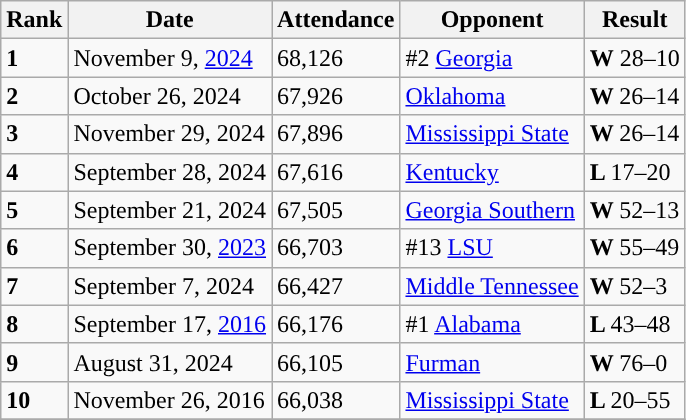<table class="wikitable">
<tr>
<th>Rank</th>
<th>Date</th>
<th>Attendance</th>
<th>Opponent</th>
<th>Result</th>
</tr>
<tr>
<td><strong> 1 </strong></td>
<td>November 9, <a href='#'>2024</a></td>
<td>68,126</td>
<td>#2 <a href='#'>Georgia</a></td>
<td><strong>W</strong> 28–10</td>
</tr>
<tr>
<td><strong> 2 </strong></td>
<td>October 26, 2024</td>
<td>67,926</td>
<td><a href='#'>Oklahoma</a></td>
<td><strong> W </strong> 26–14</td>
</tr>
<tr>
<td><strong> 3 </strong></td>
<td>November 29, 2024</td>
<td>67,896</td>
<td><a href='#'>Mississippi State</a></td>
<td><strong> W </strong> 26–14</td>
</tr>
<tr>
<td><strong> 4 </strong></td>
<td>September 28, 2024</td>
<td>67,616</td>
<td><a href='#'>Kentucky</a></td>
<td><strong> L </strong> 17–20</td>
</tr>
<tr>
<td><strong> 5 </strong></td>
<td>September 21, 2024</td>
<td>67,505</td>
<td><a href='#'>Georgia Southern</a></td>
<td><strong> W </strong> 52–13</td>
</tr>
<tr>
<td><strong> 6 </strong></td>
<td>September 30, <a href='#'>2023</a></td>
<td>66,703</td>
<td>#13 <a href='#'>LSU</a></td>
<td><strong> W </strong> 55–49</td>
</tr>
<tr>
<td><strong> 7 </strong></td>
<td>September 7, 2024</td>
<td>66,427</td>
<td><a href='#'>Middle Tennessee</a></td>
<td><strong> W </strong> 52–3</td>
</tr>
<tr>
<td><strong> 8 </strong></td>
<td>September 17, <a href='#'>2016</a></td>
<td>66,176</td>
<td>#1 <a href='#'>Alabama</a></td>
<td><strong> L </strong> 43–48</td>
</tr>
<tr>
<td><strong> 9 </strong></td>
<td>August 31, 2024</td>
<td>66,105</td>
<td><a href='#'>Furman</a></td>
<td><strong> W </strong> 76–0</td>
</tr>
<tr>
<td><strong> 10 </strong></td>
<td>November 26, 2016</td>
<td>66,038</td>
<td><a href='#'>Mississippi State</a></td>
<td><strong> L </strong> 20–55</td>
</tr>
<tr>
</tr>
</table>
